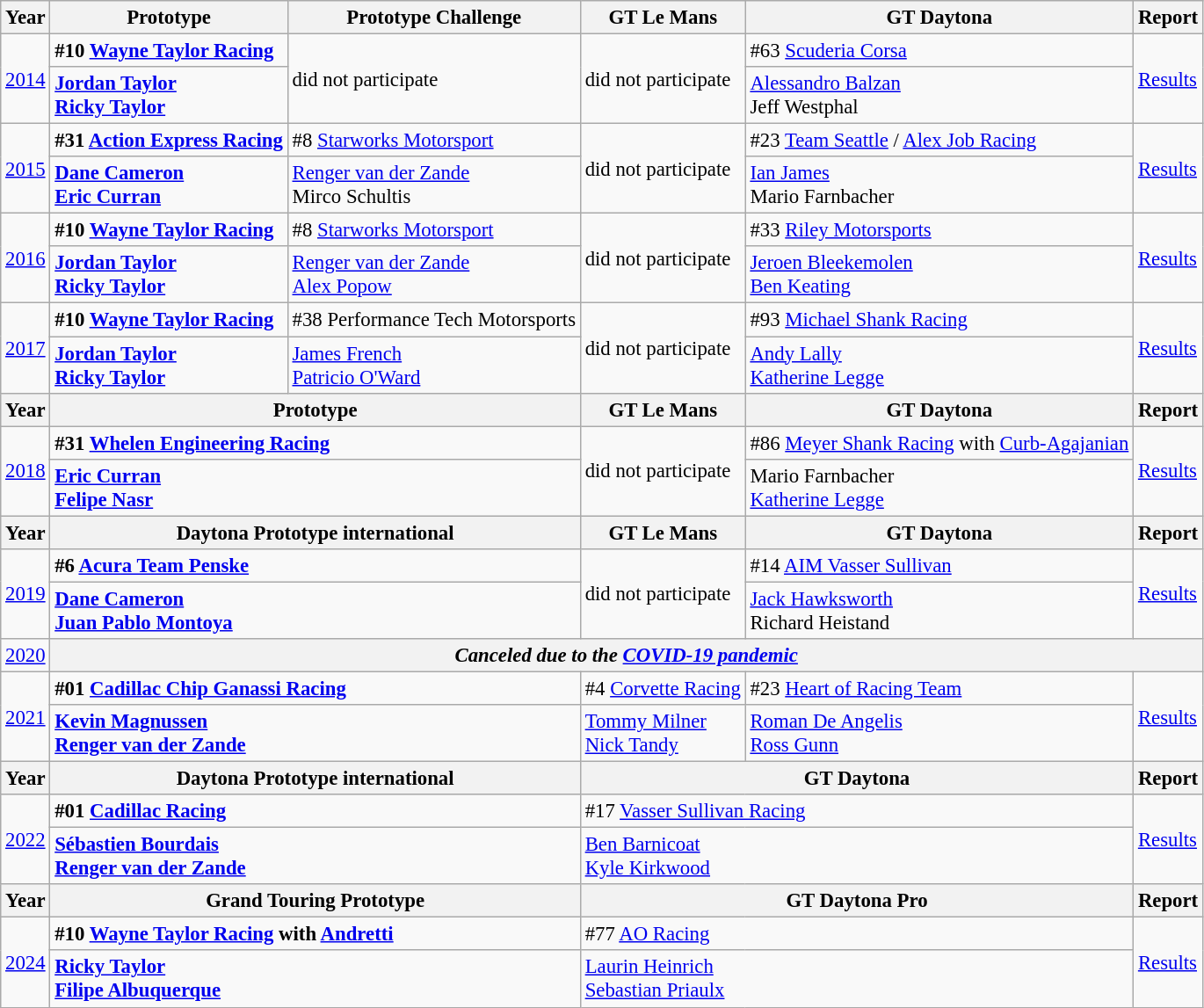<table class="wikitable" style="font-size: 95%;">
<tr>
<th>Year</th>
<th>Prototype</th>
<th>Prototype Challenge</th>
<th>GT Le Mans</th>
<th>GT Daytona</th>
<th>Report</th>
</tr>
<tr>
<td rowspan=2><a href='#'>2014</a></td>
<td><strong> #10 <a href='#'>Wayne Taylor Racing</a></strong></td>
<td rowspan=2>did not participate</td>
<td rowspan=2>did not participate</td>
<td> #63 <a href='#'>Scuderia Corsa</a></td>
<td rowspan=2><a href='#'>Results</a></td>
</tr>
<tr>
<td><strong> <a href='#'>Jordan Taylor</a><br> <a href='#'>Ricky Taylor</a></strong></td>
<td> <a href='#'>Alessandro Balzan</a><br> Jeff Westphal</td>
</tr>
<tr>
<td rowspan=2><a href='#'>2015</a></td>
<td><strong> #31 <a href='#'>Action Express Racing</a></strong></td>
<td> #8 <a href='#'>Starworks Motorsport</a></td>
<td rowspan=2>did not participate</td>
<td> #23 <a href='#'>Team Seattle</a> / <a href='#'>Alex Job Racing</a></td>
<td rowspan=2><a href='#'>Results</a></td>
</tr>
<tr>
<td><strong> <a href='#'>Dane Cameron</a><br> <a href='#'>Eric Curran</a></strong></td>
<td> <a href='#'>Renger van der Zande</a><br> Mirco Schultis</td>
<td> <a href='#'>Ian James</a><br> Mario Farnbacher</td>
</tr>
<tr>
<td rowspan=2><a href='#'>2016</a></td>
<td><strong> #10 <a href='#'>Wayne Taylor Racing</a></strong></td>
<td> #8 <a href='#'>Starworks Motorsport</a></td>
<td rowspan=2>did not participate</td>
<td> #33 <a href='#'>Riley Motorsports</a></td>
<td rowspan=2><a href='#'>Results</a></td>
</tr>
<tr>
<td><strong> <a href='#'>Jordan Taylor</a><br> <a href='#'>Ricky Taylor</a></strong></td>
<td> <a href='#'>Renger van der Zande</a><br> <a href='#'>Alex Popow</a></td>
<td> <a href='#'>Jeroen Bleekemolen</a> <br> <a href='#'>Ben Keating</a></td>
</tr>
<tr>
<td rowspan=2><a href='#'>2017</a></td>
<td><strong> #10 <a href='#'>Wayne Taylor Racing</a></strong></td>
<td> #38 Performance Tech Motorsports</td>
<td rowspan=2>did not participate</td>
<td> #93 <a href='#'>Michael Shank Racing</a></td>
<td rowspan=2><a href='#'>Results</a></td>
</tr>
<tr>
<td><strong> <a href='#'>Jordan Taylor</a><br> <a href='#'>Ricky Taylor</a></strong></td>
<td> <a href='#'>James French</a><br> <a href='#'>Patricio O'Ward</a></td>
<td> <a href='#'>Andy Lally</a><br> <a href='#'>Katherine Legge</a></td>
</tr>
<tr>
<th>Year</th>
<th colspan=2>Prototype</th>
<th>GT Le Mans</th>
<th>GT Daytona</th>
<th>Report</th>
</tr>
<tr>
<td rowspan=2><a href='#'>2018</a></td>
<td colspan=2><strong> #31 <a href='#'>Whelen Engineering Racing</a></strong></td>
<td rowspan=2>did not participate</td>
<td> #86 <a href='#'>Meyer Shank Racing</a> with <a href='#'>Curb-Agajanian</a></td>
<td rowspan=2><a href='#'>Results</a></td>
</tr>
<tr>
<td colspan=2><strong> <a href='#'>Eric Curran</a><br> <a href='#'>Felipe Nasr</a></strong></td>
<td> Mario Farnbacher <br> <a href='#'>Katherine Legge</a></td>
</tr>
<tr>
<th>Year</th>
<th colspan=2>Daytona Prototype international</th>
<th>GT Le Mans</th>
<th>GT Daytona</th>
<th>Report</th>
</tr>
<tr>
<td rowspan=2><a href='#'>2019</a></td>
<td colspan=2><strong> #6 <a href='#'>Acura Team Penske</a></strong></td>
<td rowspan=2>did not participate</td>
<td> #14 <a href='#'>AIM Vasser Sullivan</a></td>
<td rowspan=2><a href='#'>Results</a></td>
</tr>
<tr>
<td colspan=2><strong> <a href='#'>Dane Cameron</a><br> <a href='#'>Juan Pablo Montoya</a></strong></td>
<td> <a href='#'>Jack Hawksworth</a><br> Richard Heistand</td>
</tr>
<tr>
<td><a href='#'>2020</a></td>
<th colspan=7><em>Canceled due to the <a href='#'>COVID-19 pandemic</a></em></th>
</tr>
<tr>
<td rowspan=2><a href='#'>2021</a></td>
<td colspan=2><strong> #01 <a href='#'>Cadillac Chip Ganassi Racing</a></strong></td>
<td> #4 <a href='#'>Corvette Racing</a></td>
<td> #23 <a href='#'>Heart of Racing Team</a></td>
<td rowspan=2><a href='#'>Results</a></td>
</tr>
<tr>
<td colspan=2><strong> <a href='#'>Kevin Magnussen</a><br> <a href='#'>Renger van der Zande</a></strong></td>
<td> <a href='#'>Tommy Milner</a><br> <a href='#'>Nick Tandy</a></td>
<td> <a href='#'>Roman De Angelis</a><br> <a href='#'>Ross Gunn</a></td>
</tr>
<tr>
<th>Year</th>
<th colspan=2>Daytona Prototype international</th>
<th colspan=2>GT Daytona</th>
<th>Report</th>
</tr>
<tr>
<td rowspan=2><a href='#'>2022</a></td>
<td colspan=2><strong> #01 <a href='#'>Cadillac Racing</a></strong></td>
<td colspan=2> #17 <a href='#'>Vasser Sullivan Racing</a></td>
<td rowspan=2><a href='#'>Results</a></td>
</tr>
<tr>
<td colspan=2><strong> <a href='#'>Sébastien Bourdais</a><br> <a href='#'>Renger van der Zande</a></strong></td>
<td colspan=2> <a href='#'>Ben Barnicoat</a><br> <a href='#'>Kyle Kirkwood</a></td>
</tr>
<tr>
<th>Year</th>
<th colspan=2>Grand Touring Prototype</th>
<th colspan=2>GT Daytona Pro</th>
<th>Report</th>
</tr>
<tr>
<td rowspan=2><a href='#'>2024</a></td>
<td colspan=2><strong> #10 <a href='#'>Wayne Taylor Racing</a> with <a href='#'>Andretti</a></strong></td>
<td colspan=2> #77 <a href='#'>AO Racing</a></td>
<td rowspan=2><a href='#'>Results</a></td>
</tr>
<tr>
<td colspan=2><strong> <a href='#'>Ricky Taylor</a><br> <a href='#'>Filipe Albuquerque</a></strong></td>
<td colspan=2> <a href='#'>Laurin Heinrich</a><br> <a href='#'>Sebastian Priaulx</a></td>
</tr>
</table>
